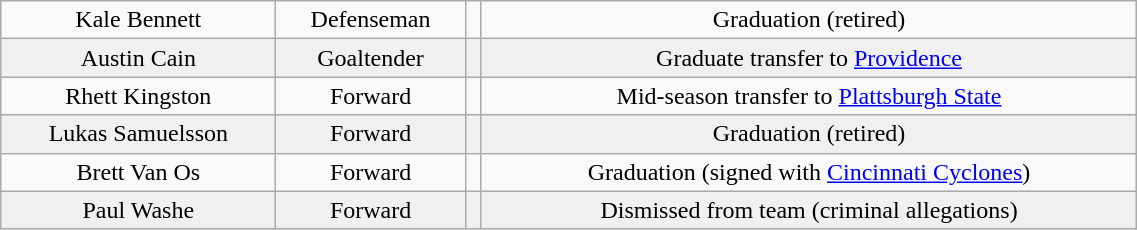<table class="wikitable" width="60%">
<tr align="center" bgcolor="">
<td>Kale Bennett</td>
<td>Defenseman</td>
<td></td>
<td>Graduation (retired)</td>
</tr>
<tr align="center" bgcolor="f0f0f0">
<td>Austin Cain</td>
<td>Goaltender</td>
<td></td>
<td>Graduate transfer to <a href='#'>Providence</a></td>
</tr>
<tr align="center" bgcolor="">
<td>Rhett Kingston</td>
<td>Forward</td>
<td></td>
<td>Mid-season transfer to <a href='#'>Plattsburgh State</a></td>
</tr>
<tr align="center" bgcolor="f0f0f0">
<td>Lukas Samuelsson</td>
<td>Forward</td>
<td></td>
<td>Graduation (retired)</td>
</tr>
<tr align="center" bgcolor="">
<td>Brett Van Os</td>
<td>Forward</td>
<td></td>
<td>Graduation (signed with <a href='#'>Cincinnati Cyclones</a>)</td>
</tr>
<tr align="center" bgcolor="f0f0f0">
<td>Paul Washe</td>
<td>Forward</td>
<td></td>
<td>Dismissed from team (criminal allegations)</td>
</tr>
</table>
